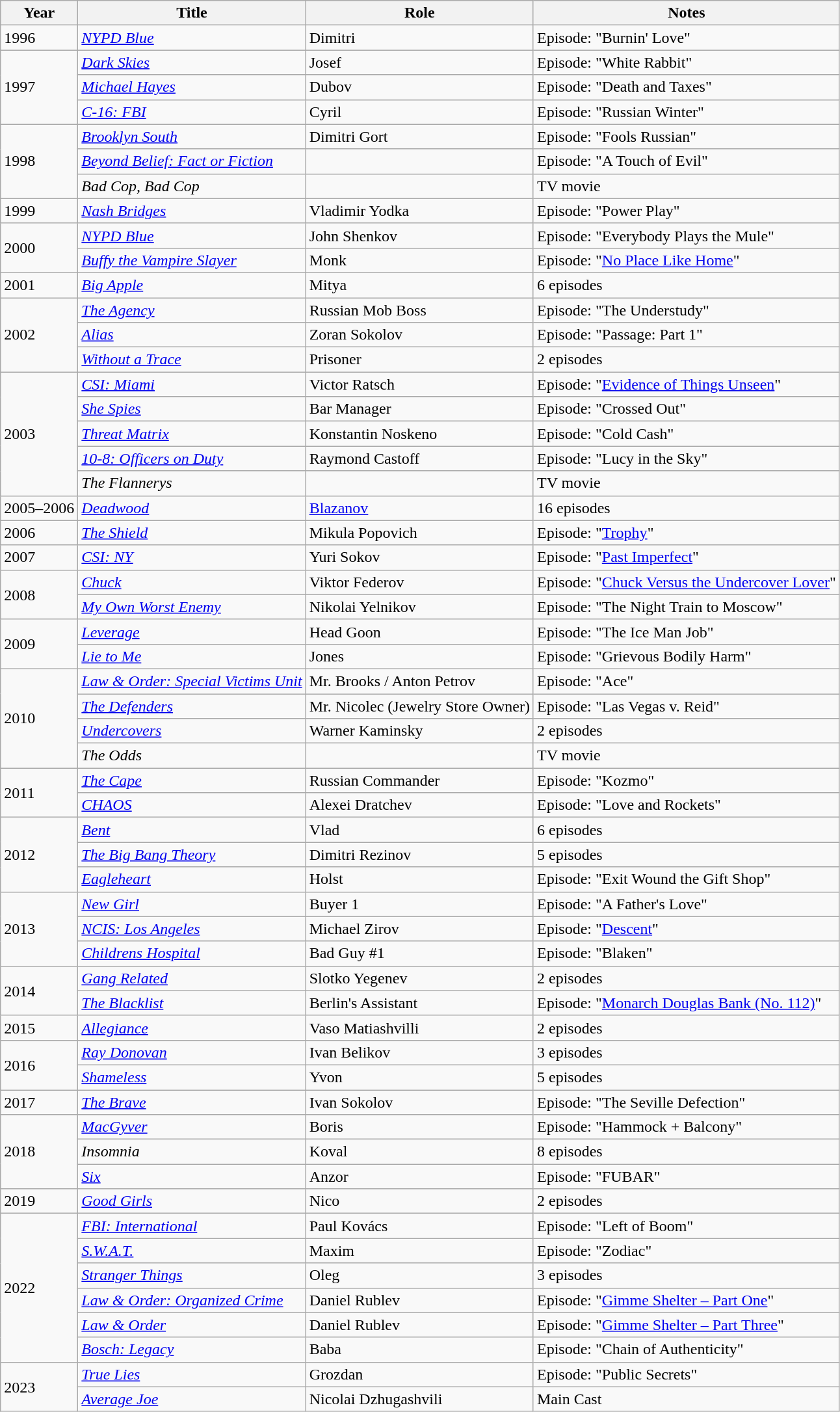<table class="wikitable">
<tr>
<th>Year</th>
<th>Title</th>
<th>Role</th>
<th>Notes</th>
</tr>
<tr>
<td>1996</td>
<td><em><a href='#'>NYPD Blue</a></em></td>
<td>Dimitri</td>
<td>Episode: "Burnin' Love"</td>
</tr>
<tr>
<td rowspan="3">1997</td>
<td><em><a href='#'>Dark Skies</a></em></td>
<td>Josef</td>
<td>Episode: "White Rabbit"</td>
</tr>
<tr>
<td><em><a href='#'>Michael Hayes</a></em></td>
<td>Dubov</td>
<td>Episode: "Death and Taxes"</td>
</tr>
<tr>
<td><em><a href='#'>C-16: FBI</a></em></td>
<td>Cyril</td>
<td>Episode: "Russian Winter"</td>
</tr>
<tr>
<td rowspan="3">1998</td>
<td><em><a href='#'>Brooklyn South</a></em></td>
<td>Dimitri Gort</td>
<td>Episode: "Fools Russian"</td>
</tr>
<tr>
<td><em><a href='#'>Beyond Belief: Fact or Fiction</a></em></td>
<td></td>
<td>Episode: "A Touch of Evil"</td>
</tr>
<tr>
<td><em>Bad Cop, Bad Cop</em></td>
<td></td>
<td>TV movie</td>
</tr>
<tr>
<td>1999</td>
<td><em><a href='#'>Nash Bridges</a></em></td>
<td>Vladimir Yodka</td>
<td>Episode: "Power Play"</td>
</tr>
<tr>
<td rowspan="2">2000</td>
<td><em><a href='#'>NYPD Blue</a></em></td>
<td>John Shenkov</td>
<td>Episode: "Everybody Plays the Mule"</td>
</tr>
<tr>
<td><em><a href='#'>Buffy the Vampire Slayer</a></em></td>
<td>Monk</td>
<td>Episode: "<a href='#'>No Place Like Home</a>"</td>
</tr>
<tr>
<td>2001</td>
<td><em><a href='#'>Big Apple</a></em></td>
<td>Mitya</td>
<td>6 episodes</td>
</tr>
<tr>
<td rowspan="3">2002</td>
<td><em><a href='#'>The Agency</a></em></td>
<td>Russian Mob Boss</td>
<td>Episode: "The Understudy"</td>
</tr>
<tr>
<td><em><a href='#'>Alias</a></em></td>
<td>Zoran Sokolov</td>
<td>Episode: "Passage: Part 1"</td>
</tr>
<tr>
<td><em><a href='#'>Without a Trace</a></em></td>
<td>Prisoner</td>
<td>2 episodes</td>
</tr>
<tr>
<td rowspan="5">2003</td>
<td><em><a href='#'>CSI: Miami</a></em></td>
<td>Victor Ratsch</td>
<td>Episode: "<a href='#'>Evidence of Things Unseen</a>"</td>
</tr>
<tr>
<td><em><a href='#'>She Spies</a></em></td>
<td>Bar Manager</td>
<td>Episode: "Crossed Out"</td>
</tr>
<tr>
<td><em><a href='#'>Threat Matrix</a></em></td>
<td>Konstantin Noskeno</td>
<td>Episode: "Cold Cash"</td>
</tr>
<tr>
<td><em><a href='#'>10-8: Officers on Duty</a></em></td>
<td>Raymond Castoff</td>
<td>Episode: "Lucy in the Sky"</td>
</tr>
<tr>
<td><em>The Flannerys</em></td>
<td></td>
<td>TV movie</td>
</tr>
<tr>
<td>2005–2006</td>
<td><em><a href='#'>Deadwood</a></em></td>
<td><a href='#'>Blazanov</a></td>
<td>16 episodes</td>
</tr>
<tr>
<td>2006</td>
<td><em><a href='#'>The Shield</a></em></td>
<td>Mikula Popovich</td>
<td>Episode: "<a href='#'>Trophy</a>"</td>
</tr>
<tr>
<td>2007</td>
<td><em><a href='#'>CSI: NY</a></em></td>
<td>Yuri Sokov</td>
<td>Episode: "<a href='#'>Past Imperfect</a>"</td>
</tr>
<tr>
<td rowspan="2">2008</td>
<td><em><a href='#'>Chuck</a></em></td>
<td>Viktor Federov</td>
<td>Episode: "<a href='#'>Chuck Versus the Undercover Lover</a>"</td>
</tr>
<tr>
<td><em><a href='#'>My Own Worst Enemy</a></em></td>
<td>Nikolai Yelnikov</td>
<td>Episode: "The Night Train to Moscow"</td>
</tr>
<tr>
<td rowspan="2">2009</td>
<td><em><a href='#'>Leverage</a></em></td>
<td>Head Goon</td>
<td>Episode: "The Ice Man Job"</td>
</tr>
<tr>
<td><em><a href='#'>Lie to Me</a></em></td>
<td>Jones</td>
<td>Episode: "Grievous Bodily Harm"</td>
</tr>
<tr>
<td rowspan="4">2010</td>
<td><em><a href='#'>Law & Order: Special Victims Unit</a></em></td>
<td>Mr. Brooks / Anton Petrov</td>
<td>Episode: "Ace"</td>
</tr>
<tr>
<td><em><a href='#'>The Defenders</a></em></td>
<td>Mr. Nicolec (Jewelry Store Owner)</td>
<td>Episode: "Las Vegas v. Reid"</td>
</tr>
<tr>
<td><em><a href='#'>Undercovers</a></em></td>
<td>Warner Kaminsky</td>
<td>2 episodes</td>
</tr>
<tr>
<td><em>The Odds</em></td>
<td></td>
<td>TV movie</td>
</tr>
<tr>
<td rowspan="2">2011</td>
<td><em><a href='#'>The Cape</a></em></td>
<td>Russian Commander</td>
<td>Episode: "Kozmo"</td>
</tr>
<tr>
<td><em><a href='#'>CHAOS</a></em></td>
<td>Alexei Dratchev</td>
<td>Episode: "Love and Rockets"</td>
</tr>
<tr>
<td rowspan="3">2012</td>
<td><em><a href='#'>Bent</a></em></td>
<td>Vlad</td>
<td>6 episodes</td>
</tr>
<tr>
<td><em><a href='#'>The Big Bang Theory</a></em></td>
<td>Dimitri Rezinov</td>
<td>5 episodes</td>
</tr>
<tr>
<td><em><a href='#'>Eagleheart</a></em></td>
<td>Holst</td>
<td>Episode: "Exit Wound the Gift Shop"</td>
</tr>
<tr>
<td rowspan="3">2013</td>
<td><em><a href='#'>New Girl</a></em></td>
<td>Buyer 1</td>
<td>Episode: "A Father's Love"</td>
</tr>
<tr>
<td><em><a href='#'>NCIS: Los Angeles</a></em></td>
<td>Michael Zirov</td>
<td>Episode: "<a href='#'>Descent</a>"</td>
</tr>
<tr>
<td><em><a href='#'>Childrens Hospital</a></em></td>
<td>Bad Guy #1</td>
<td>Episode: "Blaken"</td>
</tr>
<tr>
<td rowspan="2">2014</td>
<td><em><a href='#'>Gang Related</a></em></td>
<td>Slotko Yegenev</td>
<td>2 episodes</td>
</tr>
<tr>
<td><em><a href='#'>The Blacklist</a></em></td>
<td>Berlin's Assistant</td>
<td>Episode: "<a href='#'>Monarch Douglas Bank (No. 112)</a>"</td>
</tr>
<tr>
<td>2015</td>
<td><em><a href='#'>Allegiance</a></em></td>
<td>Vaso Matiashvilli</td>
<td>2 episodes</td>
</tr>
<tr>
<td rowspan="2">2016</td>
<td><em><a href='#'>Ray Donovan</a></em></td>
<td>Ivan Belikov</td>
<td>3 episodes</td>
</tr>
<tr>
<td><em><a href='#'>Shameless</a></em></td>
<td>Yvon</td>
<td>5 episodes</td>
</tr>
<tr>
<td>2017</td>
<td><em><a href='#'>The Brave</a></em></td>
<td>Ivan Sokolov</td>
<td>Episode: "The Seville Defection"</td>
</tr>
<tr>
<td rowspan="3">2018</td>
<td><em><a href='#'>MacGyver</a></em></td>
<td>Boris</td>
<td>Episode: "Hammock + Balcony"</td>
</tr>
<tr>
<td><em>Insomnia</em></td>
<td>Koval</td>
<td>8 episodes</td>
</tr>
<tr>
<td><em><a href='#'>Six</a></em></td>
<td>Anzor</td>
<td>Episode: "FUBAR"</td>
</tr>
<tr>
<td>2019</td>
<td><em><a href='#'>Good Girls</a></em></td>
<td>Nico</td>
<td>2 episodes</td>
</tr>
<tr>
<td rowspan="6">2022</td>
<td><em><a href='#'>FBI: International</a></em></td>
<td>Paul Kovács</td>
<td>Episode: "Left of Boom"</td>
</tr>
<tr>
<td><em><a href='#'>S.W.A.T.</a></em></td>
<td>Maxim</td>
<td>Episode: "Zodiac"</td>
</tr>
<tr>
<td><em><a href='#'>Stranger Things</a></em></td>
<td>Oleg</td>
<td>3 episodes</td>
</tr>
<tr>
<td><em><a href='#'>Law & Order: Organized Crime</a></em></td>
<td>Daniel Rublev</td>
<td>Episode: "<a href='#'>Gimme Shelter – Part One</a>"</td>
</tr>
<tr>
<td><em><a href='#'>Law & Order</a></em></td>
<td>Daniel Rublev</td>
<td>Episode: "<a href='#'>Gimme Shelter – Part Three</a>"</td>
</tr>
<tr>
<td><em><a href='#'>Bosch: Legacy</a></em></td>
<td>Baba</td>
<td>Episode: "Chain of Authenticity"</td>
</tr>
<tr>
<td rowspan="2">2023</td>
<td><em><a href='#'>True Lies</a></em></td>
<td>Grozdan</td>
<td>Episode: "Public Secrets"</td>
</tr>
<tr>
<td><em><a href='#'>Average Joe</a></em></td>
<td>Nicolai Dzhugashvili</td>
<td>Main Cast</td>
</tr>
</table>
